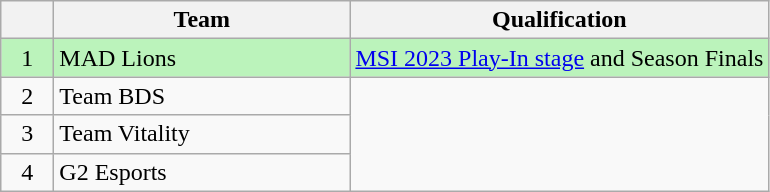<table class="wikitable" style="text-align:center">
<tr>
<th width=28></th>
<th width=190>Team</th>
<th>Qualification</th>
</tr>
<tr style="background-color:#BBF3BB;">
<td>1</td>
<td style="text-align:left">MAD Lions</td>
<td><a href='#'>MSI 2023 Play-In stage</a> and Season Finals</td>
</tr>
<tr>
<td>2</td>
<td style="text-align:left">Team BDS</td>
</tr>
<tr>
<td>3</td>
<td style="text-align:left">Team Vitality</td>
</tr>
<tr>
<td>4</td>
<td style="text-align:left">G2 Esports</td>
</tr>
</table>
